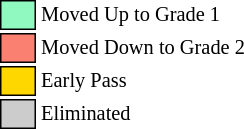<table class="toccolours" style="font-size: 85%; white-space: nowrap">
<tr>
<td style="background:#90F9C0; border: 1px solid black;">      </td>
<td>Moved Up to Grade 1</td>
</tr>
<tr>
<td style="background:salmon; border: 1px solid black;">      </td>
<td>Moved Down to Grade 2</td>
</tr>
<tr>
<td style="background:#FFD700; border: 1px solid black;">      </td>
<td>Early Pass</td>
</tr>
<tr>
<td style="background:#CCCCCC; border: 1px solid black;">      </td>
<td>Eliminated</td>
</tr>
</table>
